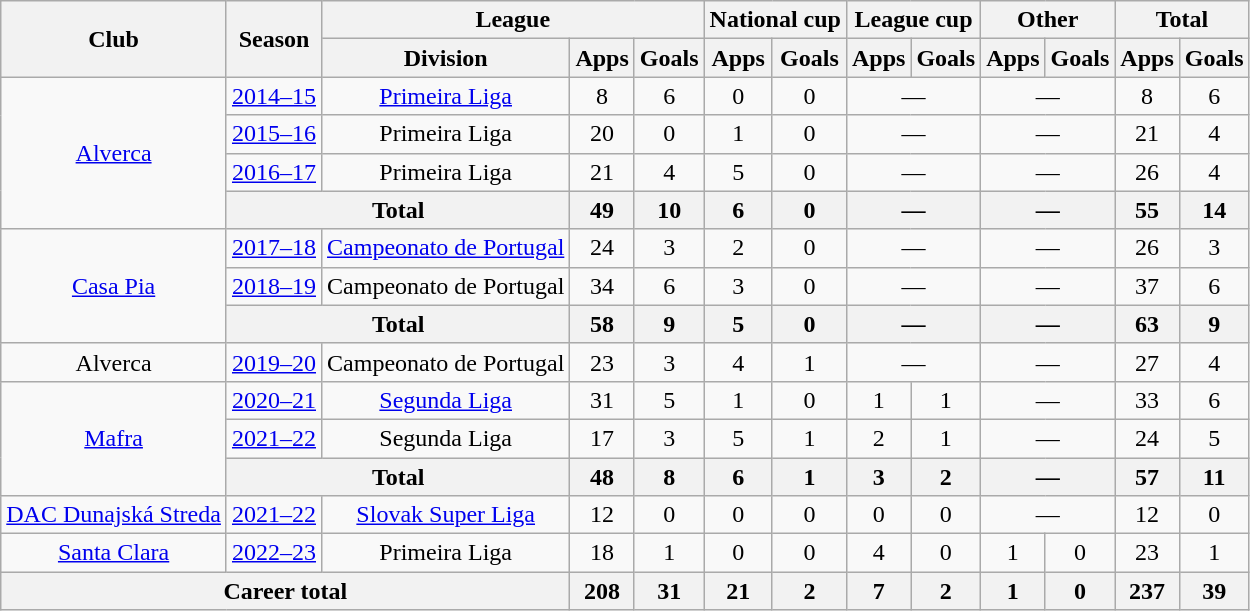<table class="wikitable" style="text-align:center">
<tr>
<th rowspan="2">Club</th>
<th rowspan="2">Season</th>
<th colspan="3">League</th>
<th colspan="2">National cup</th>
<th colspan="2">League cup</th>
<th colspan="2">Other</th>
<th colspan="2">Total</th>
</tr>
<tr>
<th>Division</th>
<th>Apps</th>
<th>Goals</th>
<th>Apps</th>
<th>Goals</th>
<th>Apps</th>
<th>Goals</th>
<th>Apps</th>
<th>Goals</th>
<th>Apps</th>
<th>Goals</th>
</tr>
<tr>
<td rowspan="4"><a href='#'>Alverca</a></td>
<td><a href='#'>2014–15</a></td>
<td><a href='#'>Primeira Liga</a></td>
<td>8</td>
<td>6</td>
<td>0</td>
<td>0</td>
<td colspan="2">—</td>
<td colspan="2">—</td>
<td>8</td>
<td>6</td>
</tr>
<tr>
<td><a href='#'>2015–16</a></td>
<td>Primeira Liga</td>
<td>20</td>
<td>0</td>
<td>1</td>
<td>0</td>
<td colspan="2">—</td>
<td colspan="2">—</td>
<td>21</td>
<td>4</td>
</tr>
<tr>
<td><a href='#'>2016–17</a></td>
<td>Primeira Liga</td>
<td>21</td>
<td>4</td>
<td>5</td>
<td>0</td>
<td colspan="2">—</td>
<td colspan="2">—</td>
<td>26</td>
<td>4</td>
</tr>
<tr>
<th colspan="2">Total</th>
<th>49</th>
<th>10</th>
<th>6</th>
<th>0</th>
<th colspan="2">—</th>
<th colspan="2">—</th>
<th>55</th>
<th>14</th>
</tr>
<tr>
<td rowspan="3"><a href='#'>Casa Pia</a></td>
<td><a href='#'>2017–18</a></td>
<td><a href='#'>Campeonato de Portugal</a></td>
<td>24</td>
<td>3</td>
<td>2</td>
<td>0</td>
<td colspan="2">—</td>
<td colspan="2">—</td>
<td>26</td>
<td>3</td>
</tr>
<tr>
<td><a href='#'>2018–19</a></td>
<td>Campeonato de Portugal</td>
<td>34</td>
<td>6</td>
<td>3</td>
<td>0</td>
<td colspan="2">—</td>
<td colspan="2">—</td>
<td>37</td>
<td>6</td>
</tr>
<tr>
<th colspan="2">Total</th>
<th>58</th>
<th>9</th>
<th>5</th>
<th>0</th>
<th colspan="2">—</th>
<th colspan="2">—</th>
<th>63</th>
<th>9</th>
</tr>
<tr>
<td>Alverca</td>
<td><a href='#'>2019–20</a></td>
<td>Campeonato de Portugal</td>
<td>23</td>
<td>3</td>
<td>4</td>
<td>1</td>
<td colspan="2">—</td>
<td colspan="2">—</td>
<td>27</td>
<td>4</td>
</tr>
<tr>
<td rowspan="3"><a href='#'>Mafra</a></td>
<td><a href='#'>2020–21</a></td>
<td><a href='#'>Segunda Liga</a></td>
<td>31</td>
<td>5</td>
<td>1</td>
<td>0</td>
<td>1</td>
<td>1</td>
<td colspan="2">—</td>
<td>33</td>
<td>6</td>
</tr>
<tr>
<td><a href='#'>2021–22</a></td>
<td>Segunda Liga</td>
<td>17</td>
<td>3</td>
<td>5</td>
<td>1</td>
<td>2</td>
<td>1</td>
<td colspan="2">—</td>
<td>24</td>
<td>5</td>
</tr>
<tr>
<th colspan="2">Total</th>
<th>48</th>
<th>8</th>
<th>6</th>
<th>1</th>
<th>3</th>
<th>2</th>
<th colspan="2">—</th>
<th>57</th>
<th>11</th>
</tr>
<tr>
<td><a href='#'>DAC Dunajská Streda</a></td>
<td><a href='#'>2021–22</a></td>
<td><a href='#'>Slovak Super Liga</a></td>
<td>12</td>
<td>0</td>
<td>0</td>
<td>0</td>
<td>0</td>
<td>0</td>
<td colspan="2">—</td>
<td>12</td>
<td>0</td>
</tr>
<tr>
<td><a href='#'>Santa Clara</a></td>
<td><a href='#'>2022–23</a></td>
<td>Primeira Liga</td>
<td>18</td>
<td>1</td>
<td>0</td>
<td>0</td>
<td>4</td>
<td>0</td>
<td>1</td>
<td>0</td>
<td>23</td>
<td>1</td>
</tr>
<tr>
<th colspan="3">Career total</th>
<th>208</th>
<th>31</th>
<th>21</th>
<th>2</th>
<th>7</th>
<th>2</th>
<th>1</th>
<th>0</th>
<th>237</th>
<th>39</th>
</tr>
</table>
